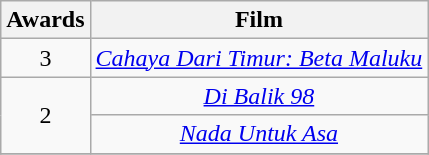<table class="wikitable">
<tr>
<th>Awards</th>
<th>Film</th>
</tr>
<tr>
<td style="text-align:center">3</td>
<td style="text-align:center"><em><a href='#'>Cahaya Dari Timur: Beta Maluku</a></em></td>
</tr>
<tr>
<td style="text-align:center" rowspan= "2">2</td>
<td style="text-align:center"><em><a href='#'>Di Balik 98</a></em></td>
</tr>
<tr>
<td style="text-align:center"><em><a href='#'>Nada Untuk Asa</a></em></td>
</tr>
<tr>
</tr>
</table>
